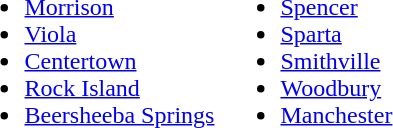<table>
<tr>
<td valign="Top"><br><ul><li><a href='#'>Morrison</a></li><li><a href='#'>Viola</a></li><li><a href='#'>Centertown</a></li><li><a href='#'>Rock Island</a></li><li><a href='#'>Beersheeba Springs</a></li></ul></td>
<td valign="Top"><br><ul><li><a href='#'>Spencer</a></li><li><a href='#'>Sparta</a></li><li><a href='#'>Smithville</a></li><li><a href='#'>Woodbury</a></li><li><a href='#'>Manchester</a></li></ul></td>
</tr>
</table>
